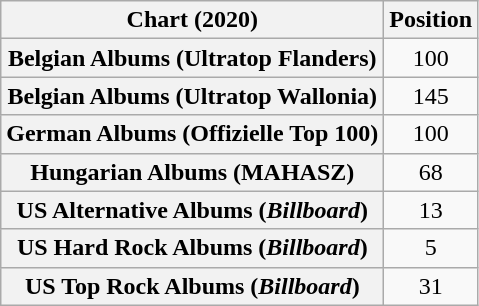<table class="wikitable plainrowheaders sortable" style="text-align:center">
<tr>
<th scope="col">Chart (2020)</th>
<th scope="col">Position</th>
</tr>
<tr>
<th scope="row">Belgian Albums (Ultratop Flanders)</th>
<td>100</td>
</tr>
<tr>
<th scope="row">Belgian Albums (Ultratop Wallonia)</th>
<td>145</td>
</tr>
<tr>
<th scope="row">German Albums (Offizielle Top 100)</th>
<td>100</td>
</tr>
<tr>
<th scope="row">Hungarian Albums (MAHASZ)</th>
<td>68</td>
</tr>
<tr>
<th scope="row">US Alternative Albums (<em>Billboard</em>)</th>
<td>13</td>
</tr>
<tr>
<th scope="row">US Hard Rock Albums (<em>Billboard</em>)</th>
<td>5</td>
</tr>
<tr>
<th scope="row">US Top Rock Albums (<em>Billboard</em>)</th>
<td>31</td>
</tr>
</table>
